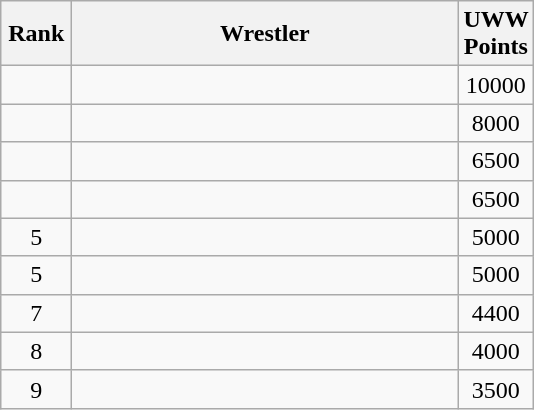<table class="wikitable" style="text-align: center;">
<tr>
<th width=40>Rank</th>
<th width=250>Wrestler</th>
<th width=40>UWW Points</th>
</tr>
<tr>
<td></td>
<td align="left"></td>
<td>10000</td>
</tr>
<tr>
<td></td>
<td align="left"></td>
<td>8000</td>
</tr>
<tr>
<td></td>
<td align="left"></td>
<td>6500</td>
</tr>
<tr>
<td></td>
<td align="left"></td>
<td>6500</td>
</tr>
<tr>
<td>5</td>
<td align="left"></td>
<td>5000</td>
</tr>
<tr>
<td>5</td>
<td align="left"></td>
<td>5000</td>
</tr>
<tr>
<td>7</td>
<td align="left"></td>
<td>4400</td>
</tr>
<tr>
<td>8</td>
<td align="left"></td>
<td>4000</td>
</tr>
<tr>
<td>9</td>
<td align="left"></td>
<td>3500</td>
</tr>
</table>
